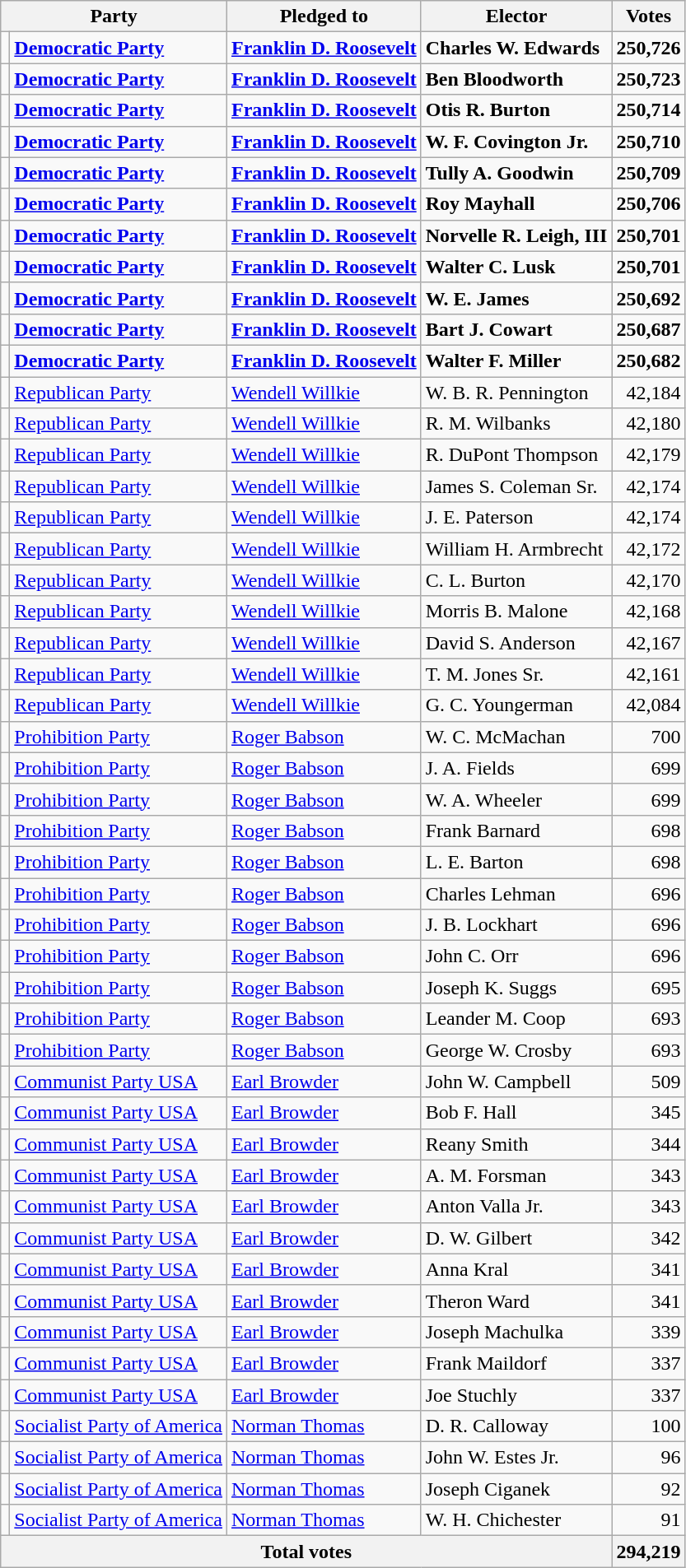<table class="wikitable">
<tr>
<th colspan=2>Party</th>
<th>Pledged to</th>
<th>Elector</th>
<th>Votes</th>
</tr>
<tr style="font-weight:bold">
<td bgcolor=></td>
<td><a href='#'>Democratic Party</a></td>
<td><a href='#'>Franklin D. Roosevelt</a></td>
<td>Charles W. Edwards</td>
<td align=right>250,726</td>
</tr>
<tr style="font-weight:bold">
<td bgcolor=></td>
<td><a href='#'>Democratic Party</a></td>
<td><a href='#'>Franklin D. Roosevelt</a></td>
<td>Ben Bloodworth</td>
<td align=right>250,723</td>
</tr>
<tr style="font-weight:bold">
<td bgcolor=></td>
<td><a href='#'>Democratic Party</a></td>
<td><a href='#'>Franklin D. Roosevelt</a></td>
<td>Otis R. Burton</td>
<td align=right>250,714</td>
</tr>
<tr style="font-weight:bold">
<td bgcolor=></td>
<td><a href='#'>Democratic Party</a></td>
<td><a href='#'>Franklin D. Roosevelt</a></td>
<td>W. F. Covington Jr.</td>
<td align=right>250,710</td>
</tr>
<tr style="font-weight:bold">
<td bgcolor=></td>
<td><a href='#'>Democratic Party</a></td>
<td><a href='#'>Franklin D. Roosevelt</a></td>
<td>Tully A. Goodwin</td>
<td align=right>250,709</td>
</tr>
<tr style="font-weight:bold">
<td bgcolor=></td>
<td><a href='#'>Democratic Party</a></td>
<td><a href='#'>Franklin D. Roosevelt</a></td>
<td>Roy Mayhall</td>
<td align=right>250,706</td>
</tr>
<tr style="font-weight:bold">
<td bgcolor=></td>
<td><a href='#'>Democratic Party</a></td>
<td><a href='#'>Franklin D. Roosevelt</a></td>
<td>Norvelle R. Leigh, III</td>
<td align=right>250,701</td>
</tr>
<tr style="font-weight:bold">
<td bgcolor=></td>
<td><a href='#'>Democratic Party</a></td>
<td><a href='#'>Franklin D. Roosevelt</a></td>
<td>Walter C. Lusk</td>
<td align=right>250,701</td>
</tr>
<tr style="font-weight:bold">
<td bgcolor=></td>
<td><a href='#'>Democratic Party</a></td>
<td><a href='#'>Franklin D. Roosevelt</a></td>
<td>W. E. James</td>
<td align=right>250,692</td>
</tr>
<tr style="font-weight:bold">
<td bgcolor=></td>
<td><a href='#'>Democratic Party</a></td>
<td><a href='#'>Franklin D. Roosevelt</a></td>
<td>Bart J. Cowart</td>
<td align=right>250,687</td>
</tr>
<tr style="font-weight:bold">
<td bgcolor=></td>
<td><a href='#'>Democratic Party</a></td>
<td><a href='#'>Franklin D. Roosevelt</a></td>
<td>Walter F. Miller</td>
<td align=right>250,682</td>
</tr>
<tr>
<td bgcolor=></td>
<td><a href='#'>Republican Party</a></td>
<td><a href='#'>Wendell Willkie</a></td>
<td>W. B. R. Pennington</td>
<td align=right>42,184</td>
</tr>
<tr>
<td bgcolor=></td>
<td><a href='#'>Republican Party</a></td>
<td><a href='#'>Wendell Willkie</a></td>
<td>R. M. Wilbanks</td>
<td align=right>42,180</td>
</tr>
<tr>
<td bgcolor=></td>
<td><a href='#'>Republican Party</a></td>
<td><a href='#'>Wendell Willkie</a></td>
<td>R. DuPont Thompson</td>
<td align=right>42,179</td>
</tr>
<tr>
<td bgcolor=></td>
<td><a href='#'>Republican Party</a></td>
<td><a href='#'>Wendell Willkie</a></td>
<td>James S. Coleman Sr.</td>
<td align=right>42,174</td>
</tr>
<tr>
<td bgcolor=></td>
<td><a href='#'>Republican Party</a></td>
<td><a href='#'>Wendell Willkie</a></td>
<td>J. E. Paterson</td>
<td align=right>42,174</td>
</tr>
<tr>
<td bgcolor=></td>
<td><a href='#'>Republican Party</a></td>
<td><a href='#'>Wendell Willkie</a></td>
<td>William H. Armbrecht</td>
<td align=right>42,172</td>
</tr>
<tr>
<td bgcolor=></td>
<td><a href='#'>Republican Party</a></td>
<td><a href='#'>Wendell Willkie</a></td>
<td>C. L. Burton</td>
<td align=right>42,170</td>
</tr>
<tr>
<td bgcolor=></td>
<td><a href='#'>Republican Party</a></td>
<td><a href='#'>Wendell Willkie</a></td>
<td>Morris B. Malone</td>
<td align=right>42,168</td>
</tr>
<tr>
<td bgcolor=></td>
<td><a href='#'>Republican Party</a></td>
<td><a href='#'>Wendell Willkie</a></td>
<td>David S. Anderson</td>
<td align=right>42,167</td>
</tr>
<tr>
<td bgcolor=></td>
<td><a href='#'>Republican Party</a></td>
<td><a href='#'>Wendell Willkie</a></td>
<td>T. M. Jones Sr.</td>
<td align=right>42,161</td>
</tr>
<tr>
<td bgcolor=></td>
<td><a href='#'>Republican Party</a></td>
<td><a href='#'>Wendell Willkie</a></td>
<td>G. C. Youngerman</td>
<td align=right>42,084</td>
</tr>
<tr>
<td bgcolor=></td>
<td><a href='#'>Prohibition Party</a></td>
<td><a href='#'>Roger Babson</a></td>
<td>W. C. McMachan</td>
<td align=right>700</td>
</tr>
<tr>
<td bgcolor=></td>
<td><a href='#'>Prohibition Party</a></td>
<td><a href='#'>Roger Babson</a></td>
<td>J. A. Fields</td>
<td align=right>699</td>
</tr>
<tr>
<td bgcolor=></td>
<td><a href='#'>Prohibition Party</a></td>
<td><a href='#'>Roger Babson</a></td>
<td>W. A. Wheeler</td>
<td align=right>699</td>
</tr>
<tr>
<td bgcolor=></td>
<td><a href='#'>Prohibition Party</a></td>
<td><a href='#'>Roger Babson</a></td>
<td>Frank Barnard</td>
<td align=right>698</td>
</tr>
<tr>
<td bgcolor=></td>
<td><a href='#'>Prohibition Party</a></td>
<td><a href='#'>Roger Babson</a></td>
<td>L. E. Barton</td>
<td align=right>698</td>
</tr>
<tr>
<td bgcolor=></td>
<td><a href='#'>Prohibition Party</a></td>
<td><a href='#'>Roger Babson</a></td>
<td>Charles Lehman</td>
<td align=right>696</td>
</tr>
<tr>
<td bgcolor=></td>
<td><a href='#'>Prohibition Party</a></td>
<td><a href='#'>Roger Babson</a></td>
<td>J. B. Lockhart</td>
<td align=right>696</td>
</tr>
<tr>
<td bgcolor=></td>
<td><a href='#'>Prohibition Party</a></td>
<td><a href='#'>Roger Babson</a></td>
<td>John C. Orr</td>
<td align=right>696</td>
</tr>
<tr>
<td bgcolor=></td>
<td><a href='#'>Prohibition Party</a></td>
<td><a href='#'>Roger Babson</a></td>
<td>Joseph K. Suggs</td>
<td align=right>695</td>
</tr>
<tr>
<td bgcolor=></td>
<td><a href='#'>Prohibition Party</a></td>
<td><a href='#'>Roger Babson</a></td>
<td>Leander M. Coop</td>
<td align=right>693</td>
</tr>
<tr>
<td bgcolor=></td>
<td><a href='#'>Prohibition Party</a></td>
<td><a href='#'>Roger Babson</a></td>
<td>George W. Crosby</td>
<td align=right>693</td>
</tr>
<tr>
<td bgcolor=></td>
<td><a href='#'>Communist Party USA</a></td>
<td><a href='#'>Earl Browder</a></td>
<td>John W. Campbell</td>
<td align=right>509</td>
</tr>
<tr>
<td bgcolor=></td>
<td><a href='#'>Communist Party USA</a></td>
<td><a href='#'>Earl Browder</a></td>
<td>Bob F. Hall</td>
<td align=right>345</td>
</tr>
<tr>
<td bgcolor=></td>
<td><a href='#'>Communist Party USA</a></td>
<td><a href='#'>Earl Browder</a></td>
<td>Reany Smith</td>
<td align=right>344</td>
</tr>
<tr>
<td bgcolor=></td>
<td><a href='#'>Communist Party USA</a></td>
<td><a href='#'>Earl Browder</a></td>
<td>A. M. Forsman</td>
<td align=right>343</td>
</tr>
<tr>
<td bgcolor=></td>
<td><a href='#'>Communist Party USA</a></td>
<td><a href='#'>Earl Browder</a></td>
<td>Anton Valla Jr.</td>
<td align=right>343</td>
</tr>
<tr>
<td bgcolor=></td>
<td><a href='#'>Communist Party USA</a></td>
<td><a href='#'>Earl Browder</a></td>
<td>D. W. Gilbert</td>
<td align=right>342</td>
</tr>
<tr>
<td bgcolor=></td>
<td><a href='#'>Communist Party USA</a></td>
<td><a href='#'>Earl Browder</a></td>
<td>Anna Kral</td>
<td align=right>341</td>
</tr>
<tr>
<td bgcolor=></td>
<td><a href='#'>Communist Party USA</a></td>
<td><a href='#'>Earl Browder</a></td>
<td>Theron Ward</td>
<td align=right>341</td>
</tr>
<tr>
<td bgcolor=></td>
<td><a href='#'>Communist Party USA</a></td>
<td><a href='#'>Earl Browder</a></td>
<td>Joseph Machulka</td>
<td align=right>339</td>
</tr>
<tr>
<td bgcolor=></td>
<td><a href='#'>Communist Party USA</a></td>
<td><a href='#'>Earl Browder</a></td>
<td>Frank Maildorf</td>
<td align=right>337</td>
</tr>
<tr>
<td bgcolor=></td>
<td><a href='#'>Communist Party USA</a></td>
<td><a href='#'>Earl Browder</a></td>
<td>Joe Stuchly</td>
<td align=right>337</td>
</tr>
<tr>
<td bgcolor=></td>
<td><a href='#'>Socialist Party of America</a></td>
<td><a href='#'>Norman Thomas</a></td>
<td>D. R. Calloway</td>
<td align=right>100</td>
</tr>
<tr>
<td bgcolor=></td>
<td><a href='#'>Socialist Party of America</a></td>
<td><a href='#'>Norman Thomas</a></td>
<td>John W. Estes Jr.</td>
<td align=right>96</td>
</tr>
<tr>
<td bgcolor=></td>
<td><a href='#'>Socialist Party of America</a></td>
<td><a href='#'>Norman Thomas</a></td>
<td>Joseph Ciganek</td>
<td align=right>92</td>
</tr>
<tr>
<td bgcolor=></td>
<td><a href='#'>Socialist Party of America</a></td>
<td><a href='#'>Norman Thomas</a></td>
<td>W. H. Chichester</td>
<td align=right>91</td>
</tr>
<tr>
<th colspan=4>Total votes</th>
<th>294,219</th>
</tr>
</table>
